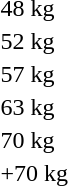<table>
<tr>
<td rowspan=2>48 kg<br></td>
<td rowspan=2></td>
<td rowspan=2></td>
<td></td>
</tr>
<tr>
<td></td>
</tr>
<tr>
<td rowspan=2>52 kg<br></td>
<td rowspan=2></td>
<td rowspan=2></td>
<td></td>
</tr>
<tr>
<td></td>
</tr>
<tr>
<td rowspan=2>57 kg<br></td>
<td rowspan=2></td>
<td rowspan=2></td>
<td></td>
</tr>
<tr>
<td></td>
</tr>
<tr>
<td rowspan=2>63 kg<br></td>
<td rowspan=2></td>
<td rowspan=2></td>
<td></td>
</tr>
<tr>
<td></td>
</tr>
<tr>
<td rowspan=2>70 kg<br></td>
<td rowspan=2></td>
<td rowspan=2></td>
<td></td>
</tr>
<tr>
<td></td>
</tr>
<tr>
<td rowspan=2>+70 kg<br></td>
<td rowspan=2></td>
<td rowspan=2></td>
<td></td>
</tr>
<tr>
<td></td>
</tr>
</table>
